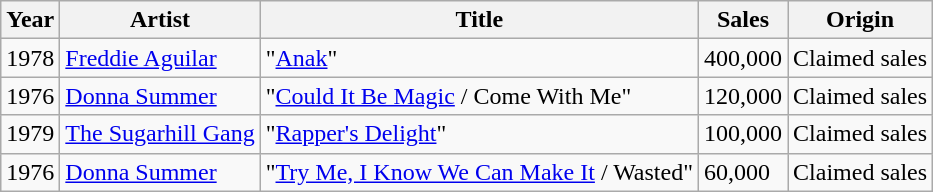<table class="wikitable">
<tr>
<th>Year</th>
<th>Artist</th>
<th>Title</th>
<th>Sales</th>
<th>Origin</th>
</tr>
<tr>
<td>1978</td>
<td><a href='#'>Freddie Aguilar</a></td>
<td>"<a href='#'>Anak</a>"</td>
<td>400,000</td>
<td>Claimed sales</td>
</tr>
<tr>
<td>1976</td>
<td><a href='#'>Donna Summer</a></td>
<td>"<a href='#'>Could It Be Magic</a> / Come With Me"</td>
<td>120,000</td>
<td>Claimed sales</td>
</tr>
<tr>
<td>1979</td>
<td><a href='#'>The Sugarhill Gang</a></td>
<td>"<a href='#'>Rapper's Delight</a>"</td>
<td>100,000</td>
<td>Claimed sales</td>
</tr>
<tr>
<td>1976</td>
<td><a href='#'>Donna Summer</a></td>
<td>"<a href='#'>Try Me, I Know We Can Make It</a> / Wasted"</td>
<td>60,000</td>
<td>Claimed sales</td>
</tr>
</table>
